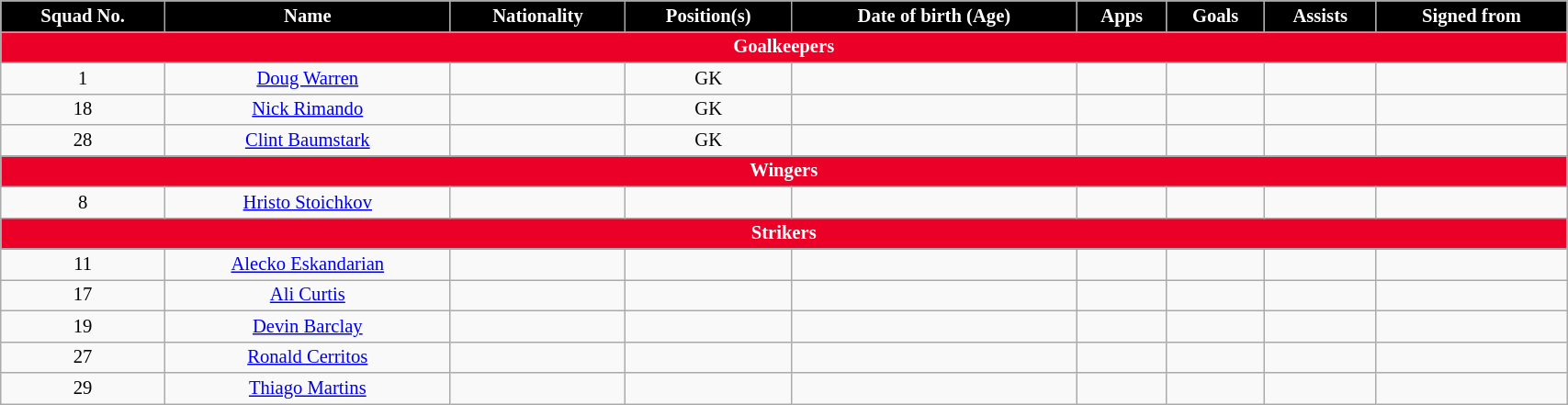<table class="wikitable" style="text-align:center; font-size:86%; width:90%;">
<tr>
<th style="background:#000000; color:white; text-align:center;">Squad No.</th>
<th style="background:#000000; color:white; text-align:center;">Name</th>
<th style="background:#000000; color:white; text-align:center;">Nationality</th>
<th style="background:#000000; color:white; text-align:center;">Position(s)</th>
<th style="background:#000000; color:white; text-align:center;">Date of birth (Age)</th>
<th style="background:#000000; color:white; text-align:center;">Apps</th>
<th style="background:#000000; color:white; text-align:center;">Goals</th>
<th style="background:#000000; color:white; text-align:center;">Assists</th>
<th style="background:#000000; color:white; text-align:center;">Signed from</th>
</tr>
<tr>
<th colspan="9" style="background:#EB0027; color:white; text-align:center"><strong>Goalkeepers</strong></th>
</tr>
<tr>
<td>1</td>
<td><a href='#'>Doug Warren</a></td>
<td></td>
<td>GK</td>
<td></td>
<td></td>
<td></td>
<td></td>
<td align="left"></td>
</tr>
<tr>
<td>18</td>
<td><a href='#'>Nick Rimando</a></td>
<td></td>
<td>GK</td>
<td></td>
<td></td>
<td></td>
<td></td>
<td align="left"></td>
</tr>
<tr>
<td>28</td>
<td><a href='#'>Clint Baumstark</a></td>
<td></td>
<td>GK</td>
<td></td>
<td></td>
<td></td>
<td></td>
<td align="left"></td>
</tr>
<tr>
</tr>
<tr>
<th colspan="9" style="background:#EB0027; color:white; text-align:center"><strong>Wingers</strong></th>
</tr>
<tr>
<td>8</td>
<td><a href='#'>Hristo Stoichkov</a></td>
<td></td>
<td></td>
<td></td>
<td></td>
<td></td>
<td></td>
<td align="left"></td>
</tr>
<tr>
<th colspan="9" style="background:#EB0027; color:white; text-align:center"><strong>Strikers</strong></th>
</tr>
<tr>
<td>11</td>
<td><a href='#'>Alecko Eskandarian</a></td>
<td></td>
<td></td>
<td></td>
<td></td>
<td></td>
<td></td>
<td align="left"></td>
</tr>
<tr>
<td>17</td>
<td><a href='#'>Ali Curtis</a></td>
<td></td>
<td></td>
<td></td>
<td></td>
<td></td>
<td></td>
<td align="left"></td>
</tr>
<tr>
<td>19</td>
<td><a href='#'>Devin Barclay</a></td>
<td></td>
<td></td>
<td></td>
<td></td>
<td></td>
<td></td>
<td align="left"></td>
</tr>
<tr>
<td>27</td>
<td><a href='#'>Ronald Cerritos</a></td>
<td></td>
<td></td>
<td></td>
<td></td>
<td></td>
<td></td>
<td align="left"><br></td>
</tr>
<tr>
<td>29</td>
<td><a href='#'>Thiago Martins</a></td>
<td></td>
<td></td>
<td></td>
<td></td>
<td></td>
<td></td>
<td align="left"></td>
</tr>
</table>
